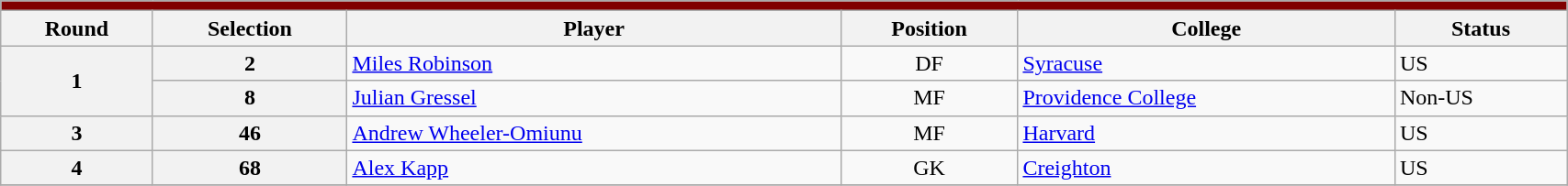<table class="wikitable sortable" style="width:90%; text-align:center; font-size:100%; text-align:left">
<tr style="border-spacing: 2px; border: 2px white;">
<td colspan="6" bgcolor="#80000a;" color="#fff;" border="#E32526" align="center"><strong></strong></td>
</tr>
<tr>
<th>Round</th>
<th>Selection</th>
<th>Player</th>
<th>Position</th>
<th>College</th>
<th>Status</th>
</tr>
<tr>
<th rowspan="2">1</th>
<th>2</th>
<td> <a href='#'>Miles Robinson</a></td>
<td align=center>DF</td>
<td><a href='#'>Syracuse</a></td>
<td>US</td>
</tr>
<tr>
<th>8</th>
<td> <a href='#'>Julian Gressel</a></td>
<td align=center>MF</td>
<td><a href='#'>Providence College</a></td>
<td>Non-US</td>
</tr>
<tr>
<th>3</th>
<th>46</th>
<td> <a href='#'>Andrew Wheeler-Omiunu</a></td>
<td align=center>MF</td>
<td><a href='#'>Harvard</a></td>
<td>US</td>
</tr>
<tr>
<th>4</th>
<th>68</th>
<td> <a href='#'>Alex Kapp</a></td>
<td align=center>GK</td>
<td><a href='#'>Creighton</a></td>
<td>US</td>
</tr>
<tr>
</tr>
</table>
